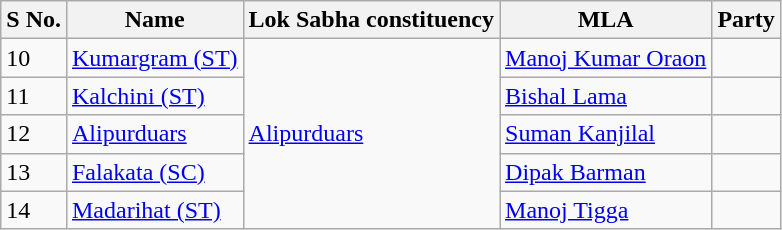<table class="wikitable">
<tr>
<th>S No.</th>
<th>Name</th>
<th>Lok Sabha constituency</th>
<th>MLA</th>
<th colspan="2">Party</th>
</tr>
<tr>
<td>10</td>
<td><a href='#'>Kumargram (ST)</a></td>
<td rowspan="5"><a href='#'>Alipurduars</a></td>
<td><a href='#'>Manoj Kumar Oraon</a></td>
<td></td>
</tr>
<tr>
<td>11</td>
<td><a href='#'>Kalchini (ST)</a></td>
<td><a href='#'>Bishal Lama</a></td>
<td></td>
</tr>
<tr>
<td>12</td>
<td><a href='#'>Alipurduars</a></td>
<td><a href='#'>Suman Kanjilal</a></td>
<td></td>
</tr>
<tr>
<td>13</td>
<td><a href='#'>Falakata (SC)</a></td>
<td><a href='#'>Dipak Barman</a></td>
<td></td>
</tr>
<tr>
<td>14</td>
<td><a href='#'>Madarihat (ST)</a></td>
<td><a href='#'>Manoj Tigga</a></td>
<td></td>
</tr>
</table>
